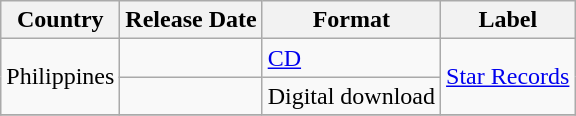<table class="wikitable">
<tr>
<th>Country</th>
<th>Release Date</th>
<th>Format</th>
<th>Label</th>
</tr>
<tr>
<td rowspan="2">Philippines</td>
<td></td>
<td><a href='#'>CD</a></td>
<td rowspan="2"><a href='#'>Star Records</a></td>
</tr>
<tr>
<td></td>
<td>Digital download</td>
</tr>
<tr>
</tr>
</table>
